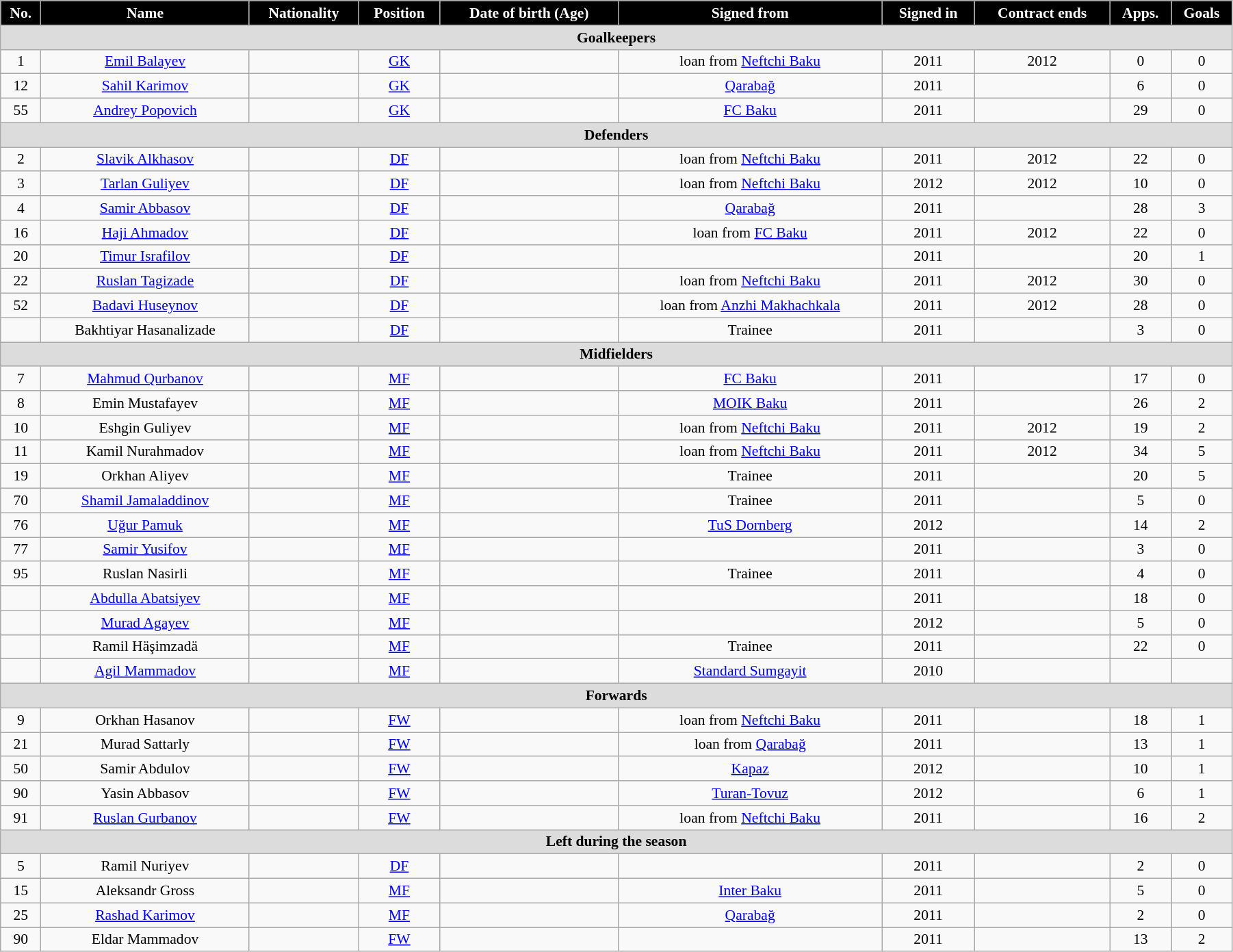<table class="wikitable"  style="text-align:center; font-size:90%; width:95%;">
<tr>
<th style="background:#000000; color:#FFFFFF; text-align:center;">No.</th>
<th style="background:#000000; color:#FFFFFF; text-align:center;">Name</th>
<th style="background:#000000; color:#FFFFFF; text-align:center;">Nationality</th>
<th style="background:#000000; color:#FFFFFF; text-align:center;">Position</th>
<th style="background:#000000; color:#FFFFFF; text-align:center;">Date of birth (Age)</th>
<th style="background:#000000; color:#FFFFFF; text-align:center;">Signed from</th>
<th style="background:#000000; color:#FFFFFF; text-align:center;">Signed in</th>
<th style="background:#000000; color:#FFFFFF; text-align:center;">Contract ends</th>
<th style="background:#000000; color:#FFFFFF; text-align:center;">Apps.</th>
<th style="background:#000000; color:#FFFFFF; text-align:center;">Goals</th>
</tr>
<tr>
<th colspan="11"  style="background:#dcdcdc; text-align:center;">Goalkeepers</th>
</tr>
<tr>
<td>1</td>
<td><a href='#'>Emil Balayev</a></td>
<td></td>
<td><a href='#'>GK</a></td>
<td></td>
<td>loan from <a href='#'>Neftchi Baku</a></td>
<td>2011</td>
<td>2012</td>
<td>0</td>
<td>0</td>
</tr>
<tr>
<td>12</td>
<td><a href='#'>Sahil Karimov</a></td>
<td></td>
<td><a href='#'>GK</a></td>
<td></td>
<td><a href='#'>Qarabağ</a></td>
<td>2011</td>
<td></td>
<td>6</td>
<td>0</td>
</tr>
<tr>
<td>55</td>
<td><a href='#'>Andrey Popovich</a></td>
<td></td>
<td><a href='#'>GK</a></td>
<td></td>
<td><a href='#'>FC Baku</a></td>
<td>2011</td>
<td></td>
<td>29</td>
<td>0</td>
</tr>
<tr>
<th colspan="11"  style="background:#dcdcdc; text-align:center;">Defenders</th>
</tr>
<tr>
<td>2</td>
<td><a href='#'>Slavik Alkhasov</a></td>
<td></td>
<td><a href='#'>DF</a></td>
<td></td>
<td>loan from <a href='#'>Neftchi Baku</a></td>
<td>2011</td>
<td>2012</td>
<td>22</td>
<td>0</td>
</tr>
<tr>
<td>3</td>
<td><a href='#'>Tarlan Guliyev</a></td>
<td></td>
<td><a href='#'>DF</a></td>
<td></td>
<td>loan from <a href='#'>Neftchi Baku</a></td>
<td>2012</td>
<td>2012</td>
<td>10</td>
<td>0</td>
</tr>
<tr>
<td>4</td>
<td><a href='#'>Samir Abbasov</a></td>
<td></td>
<td><a href='#'>DF</a></td>
<td></td>
<td><a href='#'>Qarabağ</a></td>
<td>2011</td>
<td></td>
<td>28</td>
<td>3</td>
</tr>
<tr>
<td>16</td>
<td><a href='#'>Haji Ahmadov</a></td>
<td></td>
<td><a href='#'>DF</a></td>
<td></td>
<td>loan from <a href='#'>FC Baku</a></td>
<td>2011</td>
<td>2012</td>
<td>22</td>
<td>0</td>
</tr>
<tr>
<td>20</td>
<td><a href='#'>Timur Israfilov</a></td>
<td></td>
<td><a href='#'>DF</a></td>
<td></td>
<td></td>
<td>2011</td>
<td></td>
<td>20</td>
<td>1</td>
</tr>
<tr>
<td>22</td>
<td><a href='#'>Ruslan Tagizade</a></td>
<td></td>
<td><a href='#'>DF</a></td>
<td></td>
<td>loan from <a href='#'>Neftchi Baku</a></td>
<td>2011</td>
<td>2012</td>
<td>30</td>
<td>0</td>
</tr>
<tr>
<td>52</td>
<td><a href='#'>Badavi Huseynov</a></td>
<td></td>
<td><a href='#'>DF</a></td>
<td></td>
<td>loan from <a href='#'>Anzhi Makhachkala</a></td>
<td>2011</td>
<td>2012</td>
<td>28</td>
<td>0</td>
</tr>
<tr>
<td></td>
<td>Bakhtiyar Hasanalizade</td>
<td></td>
<td><a href='#'>DF</a></td>
<td></td>
<td>Trainee</td>
<td>2011</td>
<td></td>
<td>3</td>
<td>0</td>
</tr>
<tr>
<th colspan="11"  style="background:#dcdcdc; text-align:center;">Midfielders</th>
</tr>
<tr>
<td>7</td>
<td><a href='#'>Mahmud Qurbanov</a></td>
<td></td>
<td><a href='#'>MF</a></td>
<td></td>
<td><a href='#'>FC Baku</a></td>
<td>2011</td>
<td></td>
<td>17</td>
<td>0</td>
</tr>
<tr>
<td>8</td>
<td>Emin Mustafayev</td>
<td></td>
<td><a href='#'>MF</a></td>
<td></td>
<td><a href='#'>MOIK Baku</a></td>
<td>2011</td>
<td></td>
<td>26</td>
<td>2</td>
</tr>
<tr>
<td>10</td>
<td>Eshgin Guliyev</td>
<td></td>
<td><a href='#'>MF</a></td>
<td></td>
<td>loan from <a href='#'>Neftchi Baku</a></td>
<td>2011</td>
<td>2012</td>
<td>19</td>
<td>2</td>
</tr>
<tr>
<td>11</td>
<td>Kamil Nurahmadov</td>
<td></td>
<td><a href='#'>MF</a></td>
<td></td>
<td>loan from <a href='#'>Neftchi Baku</a></td>
<td>2011</td>
<td>2012</td>
<td>34</td>
<td>5</td>
</tr>
<tr>
<td>19</td>
<td>Orkhan Aliyev</td>
<td></td>
<td><a href='#'>MF</a></td>
<td></td>
<td>Trainee</td>
<td>2011</td>
<td></td>
<td>20</td>
<td>5</td>
</tr>
<tr>
<td>70</td>
<td><a href='#'>Shamil Jamaladdinov</a></td>
<td></td>
<td><a href='#'>MF</a></td>
<td></td>
<td>Trainee</td>
<td>2011</td>
<td></td>
<td>5</td>
<td>0</td>
</tr>
<tr>
<td>76</td>
<td><a href='#'>Uğur Pamuk</a></td>
<td></td>
<td><a href='#'>MF</a></td>
<td></td>
<td><a href='#'>TuS Dornberg</a></td>
<td>2012</td>
<td></td>
<td>14</td>
<td>2</td>
</tr>
<tr>
<td>77</td>
<td><a href='#'>Samir Yusifov</a></td>
<td></td>
<td><a href='#'>MF</a></td>
<td></td>
<td></td>
<td>2011</td>
<td></td>
<td>3</td>
<td>0</td>
</tr>
<tr>
<td>95</td>
<td>Ruslan Nasirli</td>
<td></td>
<td><a href='#'>MF</a></td>
<td></td>
<td>Trainee</td>
<td>2011</td>
<td></td>
<td>4</td>
<td>0</td>
</tr>
<tr>
<td></td>
<td><a href='#'>Abdulla Abatsiyev</a></td>
<td></td>
<td><a href='#'>MF</a></td>
<td></td>
<td></td>
<td>2011</td>
<td></td>
<td>18</td>
<td>0</td>
</tr>
<tr>
<td></td>
<td><a href='#'>Murad Agayev</a></td>
<td></td>
<td><a href='#'>MF</a></td>
<td></td>
<td></td>
<td>2012</td>
<td></td>
<td>5</td>
<td>0</td>
</tr>
<tr>
<td></td>
<td>Ramil Häşimzadä</td>
<td></td>
<td><a href='#'>MF</a></td>
<td></td>
<td>Trainee</td>
<td>2011</td>
<td></td>
<td>22</td>
<td>0</td>
</tr>
<tr>
<td></td>
<td><a href='#'>Agil Mammadov</a></td>
<td></td>
<td><a href='#'>MF</a></td>
<td></td>
<td><a href='#'>Standard Sumgayit</a></td>
<td>2010</td>
<td></td>
<td></td>
<td></td>
</tr>
<tr>
<th colspan="11"  style="background:#dcdcdc; text-align:center;">Forwards</th>
</tr>
<tr>
<td>9</td>
<td>Orkhan Hasanov</td>
<td></td>
<td><a href='#'>FW</a></td>
<td></td>
<td>loan from <a href='#'>Neftchi Baku</a></td>
<td>2011</td>
<td></td>
<td>18</td>
<td>1</td>
</tr>
<tr>
<td>21</td>
<td>Murad Sattarly</td>
<td></td>
<td><a href='#'>FW</a></td>
<td></td>
<td>loan from <a href='#'>Qarabağ</a></td>
<td>2011</td>
<td></td>
<td>13</td>
<td>1</td>
</tr>
<tr>
<td>50</td>
<td>Samir Abdulov</td>
<td></td>
<td><a href='#'>FW</a></td>
<td></td>
<td><a href='#'>Kapaz</a></td>
<td>2012</td>
<td></td>
<td>10</td>
<td>1</td>
</tr>
<tr>
<td>90</td>
<td>Yasin Abbasov</td>
<td></td>
<td><a href='#'>FW</a></td>
<td></td>
<td><a href='#'>Turan-Tovuz</a></td>
<td>2012</td>
<td></td>
<td>6</td>
<td>1</td>
</tr>
<tr>
<td>91</td>
<td><a href='#'>Ruslan Gurbanov</a></td>
<td></td>
<td><a href='#'>FW</a></td>
<td></td>
<td>loan from <a href='#'>Neftchi Baku</a></td>
<td>2011</td>
<td></td>
<td>16</td>
<td>2</td>
</tr>
<tr>
<th colspan="11"  style="background:#dcdcdc; text-align:center;">Left during the season</th>
</tr>
<tr>
<td>5</td>
<td>Ramil Nuriyev</td>
<td></td>
<td><a href='#'>DF</a></td>
<td></td>
<td></td>
<td>2011</td>
<td></td>
<td>2</td>
<td>0</td>
</tr>
<tr>
<td>15</td>
<td>Aleksandr Gross</td>
<td></td>
<td><a href='#'>MF</a></td>
<td></td>
<td><a href='#'>Inter Baku</a></td>
<td>2011</td>
<td></td>
<td>5</td>
<td>0</td>
</tr>
<tr>
<td>25</td>
<td><a href='#'>Rashad Karimov</a></td>
<td></td>
<td><a href='#'>MF</a></td>
<td></td>
<td><a href='#'>Qarabağ</a></td>
<td>2011</td>
<td></td>
<td>2</td>
<td>0</td>
</tr>
<tr>
<td>90</td>
<td>Eldar Mammadov</td>
<td></td>
<td><a href='#'>FW</a></td>
<td></td>
<td></td>
<td>2011</td>
<td></td>
<td>13</td>
<td>2</td>
</tr>
</table>
